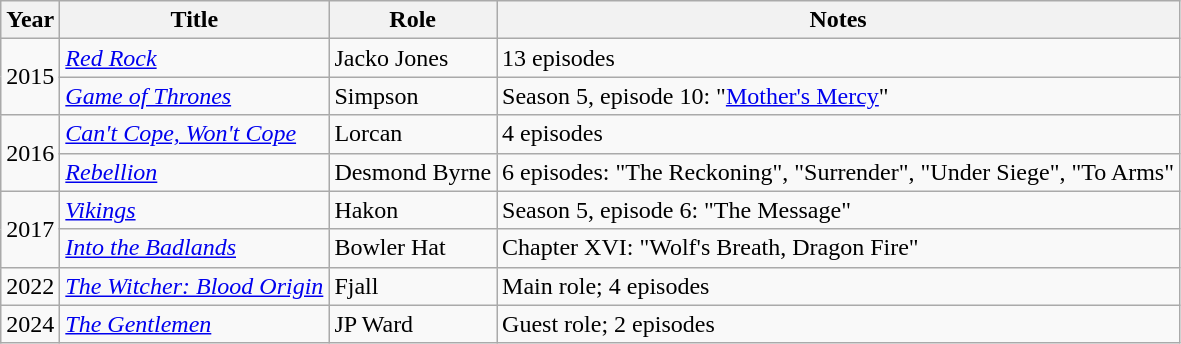<table class="wikitable sortable">
<tr>
<th>Year</th>
<th>Title</th>
<th>Role</th>
<th class="unsortable">Notes</th>
</tr>
<tr>
<td rowspan="2">2015</td>
<td><em><a href='#'>Red Rock</a></em></td>
<td>Jacko Jones</td>
<td>13 episodes</td>
</tr>
<tr>
<td><em><a href='#'>Game of Thrones</a></em></td>
<td>Simpson</td>
<td>Season 5, episode 10: "<a href='#'>Mother's Mercy</a>"</td>
</tr>
<tr>
<td rowspan="2">2016</td>
<td><em><a href='#'>Can't Cope, Won't Cope</a></em></td>
<td>Lorcan</td>
<td>4 episodes</td>
</tr>
<tr>
<td><em><a href='#'>Rebellion</a></em></td>
<td>Desmond Byrne</td>
<td>6 episodes: "The Reckoning", "Surrender", "Under Siege", "To Arms"</td>
</tr>
<tr>
<td rowspan="2">2017</td>
<td><em><a href='#'>Vikings</a></em></td>
<td>Hakon</td>
<td>Season 5, episode 6: "The Message"</td>
</tr>
<tr>
<td><em><a href='#'>Into the Badlands</a></em></td>
<td>Bowler Hat</td>
<td>Chapter XVI: "Wolf's Breath, Dragon Fire"</td>
</tr>
<tr>
<td>2022</td>
<td><em><a href='#'>The Witcher: Blood Origin</a></em></td>
<td>Fjall</td>
<td>Main role; 4 episodes</td>
</tr>
<tr>
<td>2024</td>
<td><em><a href='#'>The Gentlemen</a></em></td>
<td>JP Ward</td>
<td>Guest role; 2 episodes</td>
</tr>
</table>
